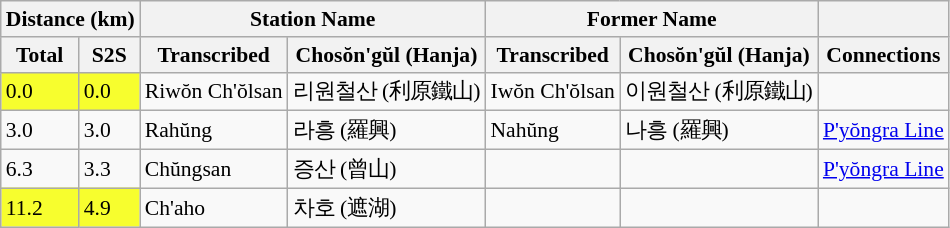<table class="wikitable" style="font-size:90%;">
<tr>
<th colspan="2">Distance (km)</th>
<th colspan="2">Station Name</th>
<th colspan="2">Former Name</th>
<th></th>
</tr>
<tr>
<th>Total</th>
<th>S2S</th>
<th>Transcribed</th>
<th>Chosŏn'gŭl (Hanja)</th>
<th>Transcribed</th>
<th>Chosŏn'gŭl (Hanja)</th>
<th>Connections</th>
</tr>
<tr>
<td bgcolor=#F7FE2E>0.0</td>
<td bgcolor=#F7FE2E>0.0</td>
<td>Riwŏn Ch'ŏlsan</td>
<td>리원철산 (利原鐵山)</td>
<td>Iwŏn Ch'ŏlsan</td>
<td>이원철산 (利原鐵山)</td>
<td></td>
</tr>
<tr>
<td>3.0</td>
<td>3.0</td>
<td>Rahŭng</td>
<td>라흥 (羅興)</td>
<td>Nahŭng</td>
<td>나흥 (羅興)</td>
<td><a href='#'>P'yŏngra Line</a></td>
</tr>
<tr>
<td>6.3</td>
<td>3.3</td>
<td>Chŭngsan</td>
<td>증산 (曾山)</td>
<td></td>
<td></td>
<td><a href='#'>P'yŏngra Line</a></td>
</tr>
<tr>
<td bgcolor=#F7FE2E>11.2</td>
<td bgcolor=#F7FE2E>4.9</td>
<td>Ch'aho</td>
<td>차호 (遮湖)</td>
<td></td>
<td></td>
<td></td>
</tr>
</table>
